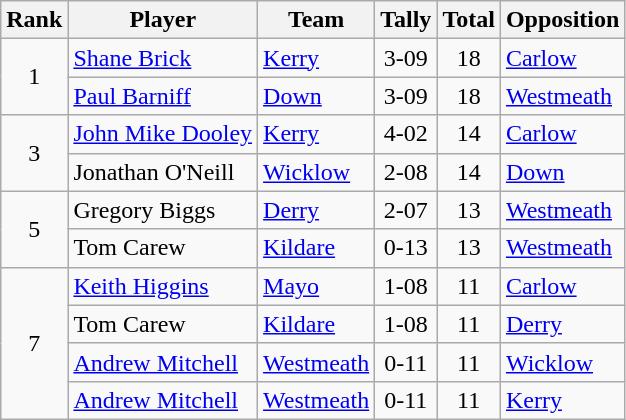<table class="wikitable">
<tr>
<th>Rank</th>
<th>Player</th>
<th>Team</th>
<th>Tally</th>
<th>Total</th>
<th>Opposition</th>
</tr>
<tr>
<td rowspan=2 align=center>1</td>
<td><a href='#'>Shane Brick</a></td>
<td><a href='#'>Kerry</a></td>
<td align=center>3-09</td>
<td align=center>18</td>
<td><a href='#'>Carlow</a></td>
</tr>
<tr>
<td><a href='#'>Paul Barniff</a></td>
<td><a href='#'>Down</a></td>
<td align=center>3-09</td>
<td align=center>18</td>
<td><a href='#'>Westmeath</a></td>
</tr>
<tr>
<td rowspan=2 align=center>3</td>
<td><a href='#'>John Mike Dooley</a></td>
<td><a href='#'>Kerry</a></td>
<td align=center>4-02</td>
<td align=center>14</td>
<td><a href='#'>Carlow</a></td>
</tr>
<tr>
<td>Jonathan O'Neill</td>
<td><a href='#'>Wicklow</a></td>
<td align=center>2-08</td>
<td align=center>14</td>
<td><a href='#'>Down</a></td>
</tr>
<tr>
<td rowspan=2 align=center>5</td>
<td>Gregory Biggs</td>
<td><a href='#'>Derry</a></td>
<td align=center>2-07</td>
<td align=center>13</td>
<td><a href='#'>Westmeath</a></td>
</tr>
<tr>
<td>Tom Carew</td>
<td><a href='#'>Kildare</a></td>
<td align=center>0-13</td>
<td align=center>13</td>
<td><a href='#'>Westmeath</a></td>
</tr>
<tr>
<td rowspan=4 align=center>7</td>
<td><a href='#'>Keith Higgins</a></td>
<td><a href='#'>Mayo</a></td>
<td align=center>1-08</td>
<td align=center>11</td>
<td><a href='#'>Carlow</a></td>
</tr>
<tr>
<td>Tom Carew</td>
<td><a href='#'>Kildare</a></td>
<td align=center>1-08</td>
<td align=center>11</td>
<td><a href='#'>Derry</a></td>
</tr>
<tr>
<td><a href='#'>Andrew Mitchell</a></td>
<td><a href='#'>Westmeath</a></td>
<td align=center>0-11</td>
<td align=center>11</td>
<td><a href='#'>Wicklow</a></td>
</tr>
<tr>
<td><a href='#'>Andrew Mitchell</a></td>
<td><a href='#'>Westmeath</a></td>
<td align=center>0-11</td>
<td align=center>11</td>
<td><a href='#'>Kerry</a></td>
</tr>
</table>
